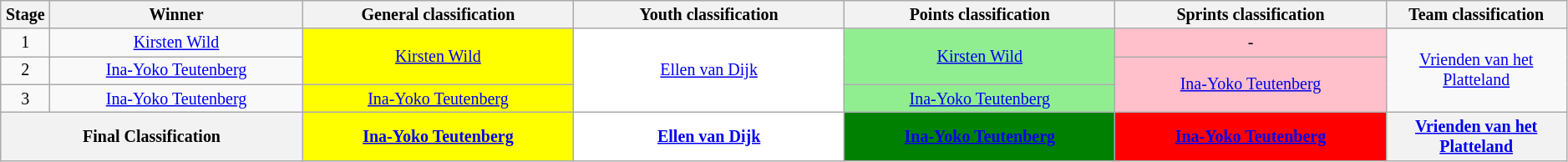<table class="wikitable" style="text-align: center; font-size:smaller;">
<tr>
<th style="width:1%;">Stage</th>
<th style="width:14%;">Winner</th>
<th style="width:10%;">General classification<br></th>
<th style="width:10%;">Youth classification<br></th>
<th style="width:10%;">Points classification<br></th>
<th style="width:10%;">Sprints classification<br></th>
<th style="width:10%;">Team classification</th>
</tr>
<tr>
<td>1</td>
<td><a href='#'>Kirsten Wild</a></td>
<td style="background:yellow;" rowspan="2"><a href='#'>Kirsten Wild</a></td>
<td style="background:white;" rowspan="3"><a href='#'>Ellen van Dijk</a></td>
<td style="background:lightgreen;" rowspan="2"><a href='#'>Kirsten Wild</a></td>
<td style="background:pink;">-</td>
<td rowspan="3"><a href='#'>Vrienden van het Platteland</a></td>
</tr>
<tr>
<td>2</td>
<td><a href='#'>Ina-Yoko Teutenberg</a></td>
<td style="background:pink;" rowspan="2"><a href='#'>Ina-Yoko Teutenberg</a></td>
</tr>
<tr>
<td>3</td>
<td><a href='#'>Ina-Yoko Teutenberg</a></td>
<td style="background:yellow;"><a href='#'>Ina-Yoko Teutenberg</a></td>
<td style="background:lightgreen;"><a href='#'>Ina-Yoko Teutenberg</a></td>
</tr>
<tr>
<th colspan=2><strong>Final Classification</strong></th>
<th style="background-color:yellow; background:yellow; width:15%;"><a href='#'>Ina-Yoko Teutenberg</a></th>
<th style="background:white; width:15%;"><a href='#'>Ellen van Dijk</a></th>
<th style="background:green; width:15%;"><a href='#'>Ina-Yoko Teutenberg</a></th>
<th style="background:red; width:15%;"><a href='#'>Ina-Yoko Teutenberg</a></th>
<th width:15%;"><a href='#'>Vrienden van het Platteland</a></th>
</tr>
</table>
